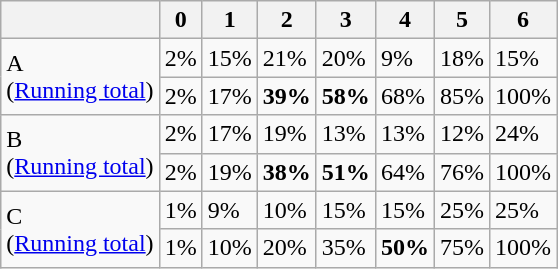<table class="wikitable sortable mw-collapsible mw-collapsed">
<tr>
<th></th>
<th>0</th>
<th>1</th>
<th>2</th>
<th>3</th>
<th>4</th>
<th>5</th>
<th>6</th>
</tr>
<tr>
<td rowspan="2">A<br>(<a href='#'>Running total</a>)</td>
<td>2%</td>
<td>15%</td>
<td>21%</td>
<td>20%</td>
<td>9%</td>
<td>18%</td>
<td>15%</td>
</tr>
<tr>
<td>2%</td>
<td>17%</td>
<td><strong>39%</strong></td>
<td><strong>58%</strong></td>
<td>68%</td>
<td>85%</td>
<td>100%</td>
</tr>
<tr>
<td rowspan="2">B<br>(<a href='#'>Running total</a>)</td>
<td>2%</td>
<td>17%</td>
<td>19%</td>
<td>13%</td>
<td>13%</td>
<td>12%</td>
<td>24%</td>
</tr>
<tr>
<td>2%</td>
<td>19%</td>
<td><strong>38%</strong></td>
<td><strong>51%</strong></td>
<td>64%</td>
<td>76%</td>
<td>100%</td>
</tr>
<tr>
<td rowspan="2">C<br>(<a href='#'>Running total</a>)</td>
<td>1%</td>
<td>9%</td>
<td>10%</td>
<td>15%</td>
<td>15%</td>
<td>25%</td>
<td>25%</td>
</tr>
<tr>
<td>1%</td>
<td>10%</td>
<td>20%</td>
<td>35%</td>
<td><strong>50%</strong></td>
<td>75%</td>
<td>100%</td>
</tr>
</table>
